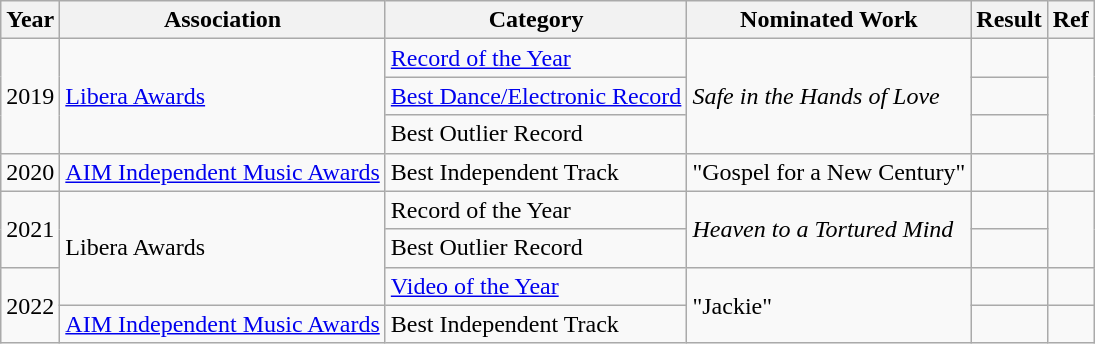<table class="wikitable">
<tr>
<th>Year</th>
<th>Association</th>
<th>Category</th>
<th>Nominated Work</th>
<th>Result</th>
<th>Ref</th>
</tr>
<tr>
<td rowspan="3">2019</td>
<td rowspan="3"><a href='#'>Libera Awards</a></td>
<td><a href='#'>Record of the Year</a></td>
<td rowspan="3"><em>Safe in the Hands of Love</em></td>
<td></td>
<td rowspan="3"></td>
</tr>
<tr>
<td><a href='#'>Best Dance/Electronic Record</a></td>
<td></td>
</tr>
<tr>
<td>Best Outlier Record</td>
<td></td>
</tr>
<tr>
<td>2020</td>
<td><a href='#'>AIM Independent Music Awards</a></td>
<td>Best Independent Track</td>
<td>"Gospel for a New Century"</td>
<td></td>
<td></td>
</tr>
<tr>
<td rowspan="2">2021</td>
<td rowspan="3">Libera Awards</td>
<td>Record of the Year</td>
<td rowspan="2"><em>Heaven to a Tortured Mind</em></td>
<td></td>
<td rowspan="2"></td>
</tr>
<tr>
<td>Best Outlier Record</td>
<td></td>
</tr>
<tr>
<td rowspan="2">2022</td>
<td><a href='#'>Video of the Year</a></td>
<td rowspan="2">"Jackie"</td>
<td></td>
<td></td>
</tr>
<tr>
<td rowspan="1"><a href='#'>AIM Independent Music Awards</a></td>
<td>Best Independent Track</td>
<td></td>
<td></td>
</tr>
</table>
